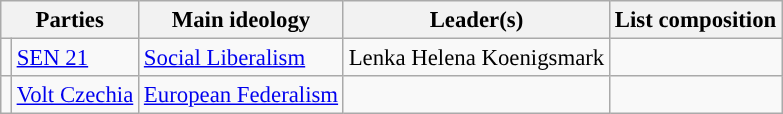<table class="wikitable" style="font-size:95%">
<tr>
<th colspan="2">Parties</th>
<th>Main ideology</th>
<th>Leader(s)</th>
<th>List composition</th>
</tr>
<tr>
<td></td>
<td><a href='#'>SEN 21</a></td>
<td><a href='#'>Social Liberalism</a></td>
<td>Lenka Helena Koenigsmark</td>
<td></td>
</tr>
<tr>
<td></td>
<td><a href='#'>Volt Czechia</a></td>
<td><a href='#'>European Federalism</a></td>
<td></td>
<td></td>
</tr>
</table>
